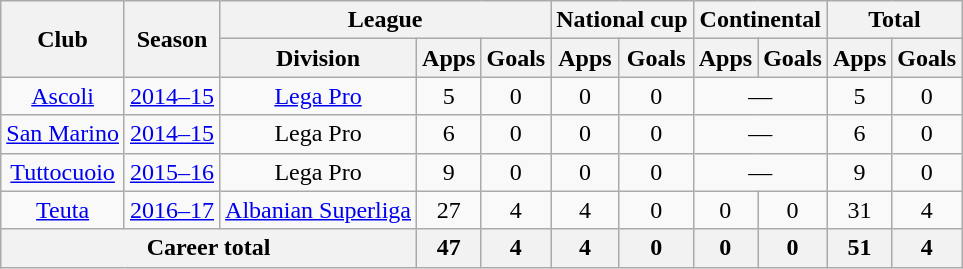<table class="wikitable" style="text-align:center">
<tr>
<th rowspan="2">Club</th>
<th rowspan="2">Season</th>
<th colspan="3">League</th>
<th colspan="2">National cup</th>
<th colspan="2">Continental</th>
<th colspan="2">Total</th>
</tr>
<tr>
<th>Division</th>
<th>Apps</th>
<th>Goals</th>
<th>Apps</th>
<th>Goals</th>
<th>Apps</th>
<th>Goals</th>
<th>Apps</th>
<th>Goals</th>
</tr>
<tr>
<td><a href='#'>Ascoli</a></td>
<td><a href='#'>2014–15</a></td>
<td><a href='#'>Lega Pro</a></td>
<td>5</td>
<td>0</td>
<td>0</td>
<td>0</td>
<td colspan="2">—</td>
<td>5</td>
<td>0</td>
</tr>
<tr>
<td><a href='#'>San Marino</a></td>
<td><a href='#'>2014–15</a></td>
<td>Lega Pro</td>
<td>6</td>
<td>0</td>
<td>0</td>
<td>0</td>
<td colspan="2">—</td>
<td>6</td>
<td>0</td>
</tr>
<tr>
<td><a href='#'>Tuttocuoio</a></td>
<td><a href='#'>2015–16</a></td>
<td>Lega Pro</td>
<td>9</td>
<td>0</td>
<td>0</td>
<td>0</td>
<td colspan="2">—</td>
<td>9</td>
<td>0</td>
</tr>
<tr>
<td><a href='#'>Teuta</a></td>
<td><a href='#'>2016–17</a></td>
<td><a href='#'>Albanian Superliga</a></td>
<td>27</td>
<td>4</td>
<td>4</td>
<td>0</td>
<td>0</td>
<td>0</td>
<td>31</td>
<td>4</td>
</tr>
<tr>
<th colspan="3">Career total</th>
<th>47</th>
<th>4</th>
<th>4</th>
<th>0</th>
<th>0</th>
<th>0</th>
<th>51</th>
<th>4</th>
</tr>
</table>
